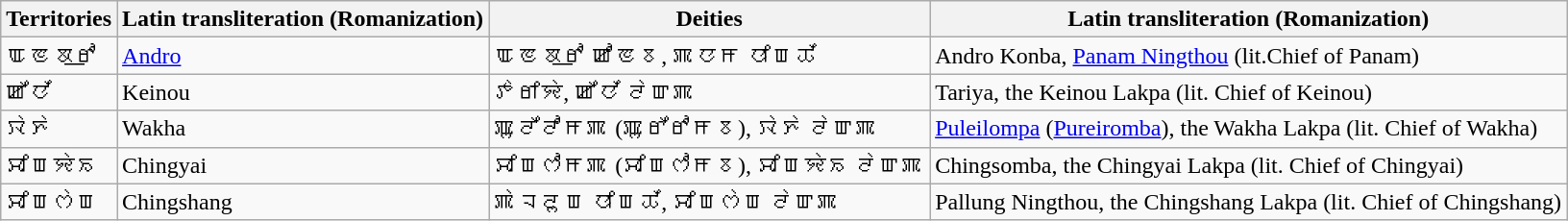<table class="wikitable">
<tr>
<th>Territories</th>
<th>Latin transliteration (Romanization)</th>
<th>Deities</th>
<th>Latin transliteration (Romanization)</th>
</tr>
<tr>
<td>ꯑꯟꯗ꯭ꯔꯣ</td>
<td><a href='#'>Andro</a></td>
<td>ꯑꯟꯗ꯭ꯔꯣ ꯀꯣꯟꯕ, ꯄꯅꯝ ꯅꯤꯡꯊꯧ</td>
<td>Andro Konba, <a href='#'>Panam Ningthou</a> (lit.Chief of Panam)</td>
</tr>
<tr>
<td>ꯀꯩꯅꯧ</td>
<td>Keinou</td>
<td>ꯇꯥꯔꯤꯌꯥ, ꯀꯩꯅꯧ ꯂꯥꯛꯄ</td>
<td>Tariya, the Keinou Lakpa (lit. Chief of Keinou)</td>
</tr>
<tr>
<td>ꯋꯥꯈꯥ</td>
<td>Wakha</td>
<td>ꯄꯨꯂꯩꯂꯣꯝꯄ (ꯄꯨꯔꯩꯔꯣꯝꯕ), ꯋꯥꯈꯥ ꯂꯥꯛꯄ</td>
<td><a href='#'>Puleilompa</a> (<a href='#'>Pureiromba</a>), the Wakha Lakpa (lit. Chief of Wakha)</td>
</tr>
<tr>
<td>ꯆꯤꯡꯌꯥꯢ</td>
<td>Chingyai</td>
<td>ꯆꯤꯡꯁꯣꯝꯄ (ꯆꯤꯡꯁꯣꯝꯕ), ꯆꯤꯡꯌꯥꯢ ꯂꯥꯛꯄ</td>
<td>Chingsomba, the Chingyai Lakpa (lit. Chief of Chingyai)</td>
</tr>
<tr>
<td>ꯆꯤꯡꯁꯥꯡ</td>
<td>Chingshang</td>
<td>ꯄꯥꯜꯂꯨꯡ ꯅꯤꯡꯊꯧ, ꯆꯤꯡꯁꯥꯡ ꯂꯥꯛꯄ</td>
<td>Pallung Ningthou, the Chingshang Lakpa (lit. Chief of Chingshang)</td>
</tr>
</table>
